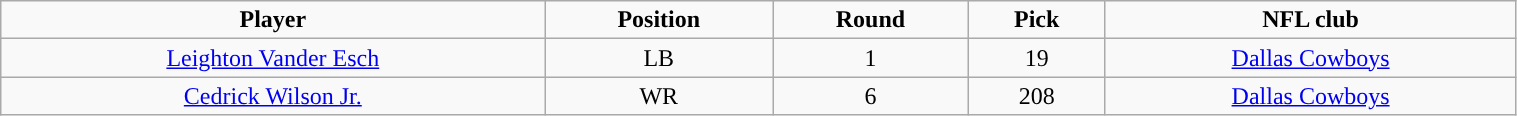<table class="wikitable" width="80%">
<tr align="center">
<td><strong>Player</strong></td>
<td><strong>Position</strong></td>
<td><strong>Round</strong></td>
<td><strong>Pick</strong></td>
<td><strong>NFL club</strong></td>
</tr>
<tr align="center" bgcolor="">
<td><a href='#'>Leighton Vander Esch</a></td>
<td>LB</td>
<td>1</td>
<td>19</td>
<td><a href='#'>Dallas Cowboys</a></td>
</tr>
<tr align="center" bgcolor="">
<td><a href='#'>Cedrick Wilson Jr.</a></td>
<td>WR</td>
<td>6</td>
<td>208</td>
<td><a href='#'>Dallas Cowboys</a></td>
</tr>
</table>
